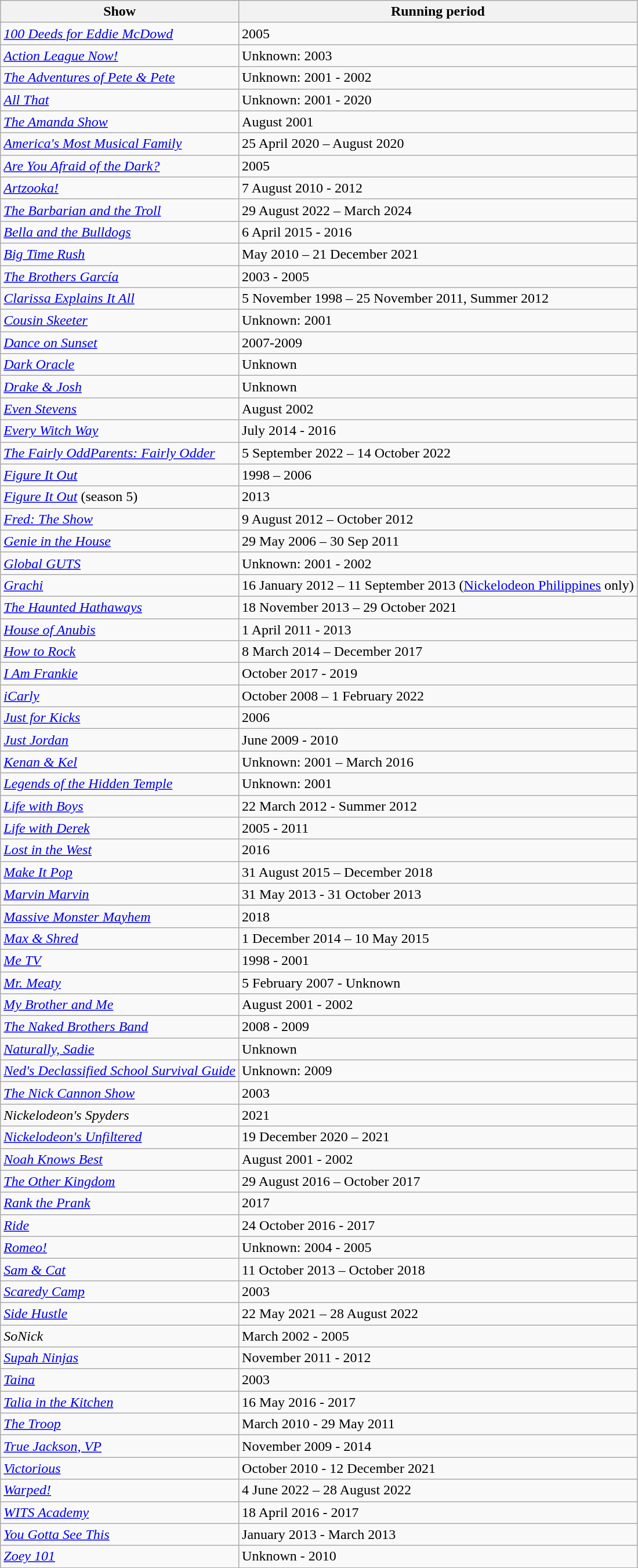<table class="wikitable sortable">
<tr>
<th>Show</th>
<th>Running period</th>
</tr>
<tr>
<td><em><a href='#'>100 Deeds for Eddie McDowd</a></em></td>
<td>2005</td>
</tr>
<tr>
<td><em><a href='#'>Action League Now!</a></em></td>
<td>Unknown: 2003</td>
</tr>
<tr>
<td><em><a href='#'>The Adventures of Pete & Pete</a></em></td>
<td>Unknown: 2001 - 2002</td>
</tr>
<tr>
<td><em><a href='#'>All That</a></em></td>
<td>Unknown: 2001 - 2020</td>
</tr>
<tr>
<td><em><a href='#'>The Amanda Show</a></em></td>
<td>August 2001</td>
</tr>
<tr>
<td><em><a href='#'>America's Most Musical Family</a></em></td>
<td>25 April 2020 – August 2020</td>
</tr>
<tr>
<td><em><a href='#'>Are You Afraid of the Dark?</a></em></td>
<td>2005</td>
</tr>
<tr>
<td><em><a href='#'>Artzooka!</a></em></td>
<td>7 August 2010 - 2012</td>
</tr>
<tr>
<td><em><a href='#'>The Barbarian and the Troll</a></em></td>
<td>29 August 2022 – March 2024</td>
</tr>
<tr>
<td><em><a href='#'>Bella and the Bulldogs</a></em></td>
<td>6 April 2015 - 2016</td>
</tr>
<tr>
<td><em><a href='#'>Big Time Rush</a></em></td>
<td>May 2010 – 21 December 2021</td>
</tr>
<tr>
<td><em><a href='#'>The Brothers García</a></em></td>
<td>2003 - 2005</td>
</tr>
<tr>
<td><em><a href='#'>Clarissa Explains It All</a></em></td>
<td>5 November 1998 – 25 November 2011, Summer 2012</td>
</tr>
<tr>
<td><em><a href='#'>Cousin Skeeter</a></em></td>
<td>Unknown: 2001</td>
</tr>
<tr>
<td><em><a href='#'>Dance on Sunset</a></em></td>
<td>2007-2009</td>
</tr>
<tr>
<td><em><a href='#'>Dark Oracle</a></em></td>
<td>Unknown</td>
</tr>
<tr>
<td><em><a href='#'>Drake & Josh</a></em></td>
<td>Unknown</td>
</tr>
<tr>
<td><em><a href='#'>Even Stevens</a></em></td>
<td>August 2002</td>
</tr>
<tr>
<td><em><a href='#'>Every Witch Way</a></em></td>
<td>July 2014 - 2016</td>
</tr>
<tr>
<td><em><a href='#'>The Fairly OddParents: Fairly Odder</a></em></td>
<td>5 September 2022 – 14 October 2022</td>
</tr>
<tr>
<td><em><a href='#'>Figure It Out</a></em></td>
<td>1998 – 2006</td>
</tr>
<tr>
<td><em><a href='#'>Figure It Out</a></em> (season 5)</td>
<td>2013</td>
</tr>
<tr>
<td><em><a href='#'>Fred: The Show</a></em></td>
<td>9 August 2012 – October 2012</td>
</tr>
<tr>
<td><em><a href='#'>Genie in the House</a></em></td>
<td>29 May 2006 – 30 Sep 2011</td>
</tr>
<tr>
<td><em><a href='#'>Global GUTS</a></em></td>
<td>Unknown: 2001 - 2002</td>
</tr>
<tr>
<td><em><a href='#'>Grachi</a></em></td>
<td>16 January 2012 – 11 September 2013 (<a href='#'>Nickelodeon Philippines</a> only)</td>
</tr>
<tr>
<td><em><a href='#'>The Haunted Hathaways</a></em></td>
<td>18 November 2013 – 29 October 2021</td>
</tr>
<tr>
<td><em><a href='#'>House of Anubis</a></em></td>
<td>1 April 2011 - 2013</td>
</tr>
<tr>
<td><em><a href='#'>How to Rock</a></em></td>
<td>8 March 2014 – December 2017</td>
</tr>
<tr>
<td><em><a href='#'>I Am Frankie</a></em></td>
<td>October 2017 - 2019</td>
</tr>
<tr>
<td><em><a href='#'>iCarly</a></em></td>
<td>October 2008 – 1 February 2022</td>
</tr>
<tr>
<td><em><a href='#'>Just for Kicks</a></em></td>
<td>2006</td>
</tr>
<tr>
<td><em><a href='#'>Just Jordan</a></em></td>
<td>June 2009 - 2010</td>
</tr>
<tr>
<td><em><a href='#'>Kenan & Kel</a></em></td>
<td>Unknown: 2001 – March 2016</td>
</tr>
<tr>
<td><em><a href='#'>Legends of the Hidden Temple</a></em></td>
<td>Unknown: 2001</td>
</tr>
<tr>
<td><em><a href='#'>Life with Boys</a></em></td>
<td>22 March 2012 - Summer 2012</td>
</tr>
<tr>
<td><em><a href='#'>Life with Derek</a></em></td>
<td>2005 - 2011</td>
</tr>
<tr>
<td><em><a href='#'>Lost in the West</a></em></td>
<td>2016</td>
</tr>
<tr>
<td><em><a href='#'>Make It Pop</a></em></td>
<td>31 August 2015 – December 2018</td>
</tr>
<tr>
<td><em><a href='#'>Marvin Marvin</a></em></td>
<td>31 May 2013 - 31 October 2013</td>
</tr>
<tr>
<td><em><a href='#'>Massive Monster Mayhem</a></em></td>
<td>2018</td>
</tr>
<tr>
<td><em><a href='#'>Max & Shred</a></em></td>
<td>1 December 2014 – 10 May 2015</td>
</tr>
<tr>
<td><em><a href='#'>Me TV</a></em></td>
<td>1998 - 2001</td>
</tr>
<tr>
<td><em><a href='#'>Mr. Meaty</a></em></td>
<td>5 February 2007 - Unknown</td>
</tr>
<tr>
<td><em><a href='#'>My Brother and Me</a></em></td>
<td>August 2001 - 2002</td>
</tr>
<tr>
<td><em><a href='#'>The Naked Brothers Band</a></em></td>
<td>2008 - 2009</td>
</tr>
<tr>
<td><em><a href='#'>Naturally, Sadie</a></em></td>
<td>Unknown</td>
</tr>
<tr>
<td><em><a href='#'>Ned's Declassified School Survival Guide</a></em></td>
<td>Unknown: 2009</td>
</tr>
<tr>
<td><em><a href='#'>The Nick Cannon Show</a></em></td>
<td>2003</td>
</tr>
<tr>
<td><em>Nickelodeon's Spyders</em></td>
<td>2021</td>
</tr>
<tr>
<td><em><a href='#'>Nickelodeon's Unfiltered</a></em></td>
<td>19 December 2020 – 2021</td>
</tr>
<tr>
<td><em><a href='#'>Noah Knows Best</a></em></td>
<td>August 2001 - 2002</td>
</tr>
<tr>
<td><em><a href='#'>The Other Kingdom</a></em></td>
<td>29 August 2016 – October 2017</td>
</tr>
<tr>
<td><em><a href='#'>Rank the Prank</a></em></td>
<td>2017</td>
</tr>
<tr>
<td><em><a href='#'>Ride</a></em></td>
<td>24 October 2016 - 2017</td>
</tr>
<tr>
<td><em><a href='#'>Romeo!</a></em></td>
<td>Unknown: 2004 - 2005</td>
</tr>
<tr>
<td><em><a href='#'>Sam & Cat</a></em></td>
<td>11 October 2013 – October 2018</td>
</tr>
<tr>
<td><em><a href='#'>Scaredy Camp</a></em></td>
<td>2003</td>
</tr>
<tr>
<td><em><a href='#'>Side Hustle</a></em></td>
<td>22 May 2021 – 28 August 2022</td>
</tr>
<tr>
<td><em>SoNick</em></td>
<td>March 2002 - 2005</td>
</tr>
<tr>
<td><em><a href='#'>Supah Ninjas</a></em></td>
<td>November 2011 - 2012</td>
</tr>
<tr>
<td><em><a href='#'>Taina</a></em></td>
<td>2003</td>
</tr>
<tr>
<td><em><a href='#'>Talia in the Kitchen</a></em></td>
<td>16 May 2016 - 2017</td>
</tr>
<tr>
<td><em><a href='#'>The Troop</a></em></td>
<td>March 2010 - 29 May 2011</td>
</tr>
<tr>
<td><em><a href='#'>True Jackson, VP</a></em></td>
<td>November 2009 - 2014</td>
</tr>
<tr>
<td><em><a href='#'>Victorious</a></em></td>
<td>October 2010 - 12 December 2021</td>
</tr>
<tr>
<td><em><a href='#'>Warped!</a></em></td>
<td>4 June 2022 – 28 August 2022</td>
</tr>
<tr>
<td><em><a href='#'>WITS Academy</a></em></td>
<td>18 April 2016 - 2017</td>
</tr>
<tr>
<td><em><a href='#'>You Gotta See This</a></em></td>
<td>January 2013 - March 2013</td>
</tr>
<tr>
<td><em><a href='#'>Zoey 101</a></em></td>
<td>Unknown - 2010</td>
</tr>
</table>
